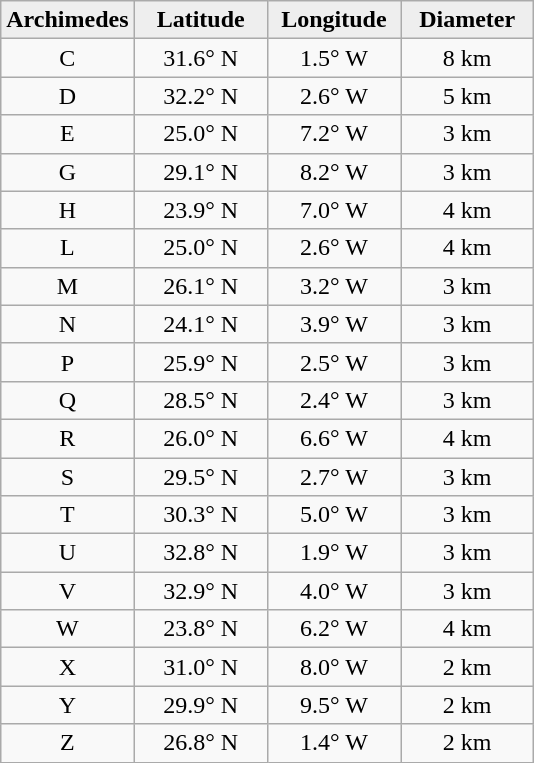<table class="wikitable" style="text-align:center">
<tr>
<th width="25%" style="background:#eeeeee;">Archimedes</th>
<th width="25%" style="background:#eeeeee;">Latitude</th>
<th width="25%" style="background:#eeeeee;">Longitude</th>
<th width="25%" style="background:#eeeeee;">Diameter</th>
</tr>
<tr>
<td>C</td>
<td>31.6° N</td>
<td>1.5° W</td>
<td>8 km</td>
</tr>
<tr>
<td>D</td>
<td>32.2° N</td>
<td>2.6° W</td>
<td>5 km</td>
</tr>
<tr>
<td>E</td>
<td>25.0° N</td>
<td>7.2° W</td>
<td>3 km</td>
</tr>
<tr>
<td>G</td>
<td>29.1° N</td>
<td>8.2° W</td>
<td>3 km</td>
</tr>
<tr>
<td>H</td>
<td>23.9° N</td>
<td>7.0° W</td>
<td>4 km</td>
</tr>
<tr>
<td>L</td>
<td>25.0° N</td>
<td>2.6° W</td>
<td>4 km</td>
</tr>
<tr>
<td>M</td>
<td>26.1° N</td>
<td>3.2° W</td>
<td>3 km</td>
</tr>
<tr>
<td>N</td>
<td>24.1° N</td>
<td>3.9° W</td>
<td>3 km</td>
</tr>
<tr>
<td>P</td>
<td>25.9° N</td>
<td>2.5° W</td>
<td>3 km</td>
</tr>
<tr>
<td>Q</td>
<td>28.5° N</td>
<td>2.4° W</td>
<td>3 km</td>
</tr>
<tr>
<td>R</td>
<td>26.0° N</td>
<td>6.6° W</td>
<td>4 km</td>
</tr>
<tr>
<td>S</td>
<td>29.5° N</td>
<td>2.7° W</td>
<td>3 km</td>
</tr>
<tr>
<td>T</td>
<td>30.3° N</td>
<td>5.0° W</td>
<td>3 km</td>
</tr>
<tr>
<td>U</td>
<td>32.8° N</td>
<td>1.9° W</td>
<td>3 km</td>
</tr>
<tr>
<td>V</td>
<td>32.9° N</td>
<td>4.0° W</td>
<td>3 km</td>
</tr>
<tr>
<td>W</td>
<td>23.8° N</td>
<td>6.2° W</td>
<td>4 km</td>
</tr>
<tr>
<td>X</td>
<td>31.0° N</td>
<td>8.0° W</td>
<td>2 km</td>
</tr>
<tr>
<td>Y</td>
<td>29.9° N</td>
<td>9.5° W</td>
<td>2 km</td>
</tr>
<tr>
<td>Z</td>
<td>26.8° N</td>
<td>1.4° W</td>
<td>2 km</td>
</tr>
</table>
